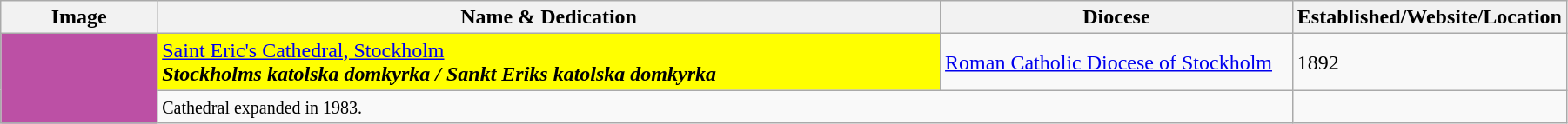<table width=95% class="wikitable">
<tr>
<th width=10%>Image</th>
<th width=50%>Name & Dedication</th>
<th>Diocese</th>
<th width=10%>Established/Website/Location</th>
</tr>
<tr>
<td rowspan="2" bgcolor="#BC50A5" align="center"></td>
<td bgcolor="yellow"><a href='#'>Saint Eric's Cathedral, Stockholm</a><br><strong><em>Stockholms katolska domkyrka / Sankt Eriks katolska domkyrka</em></strong></td>
<td><a href='#'>Roman Catholic Diocese of Stockholm</a></td>
<td>1892</td>
</tr>
<tr>
<td colspan="2"><small>Cathedral expanded in 1983.</small></td>
<td><small> </small></td>
</tr>
</table>
